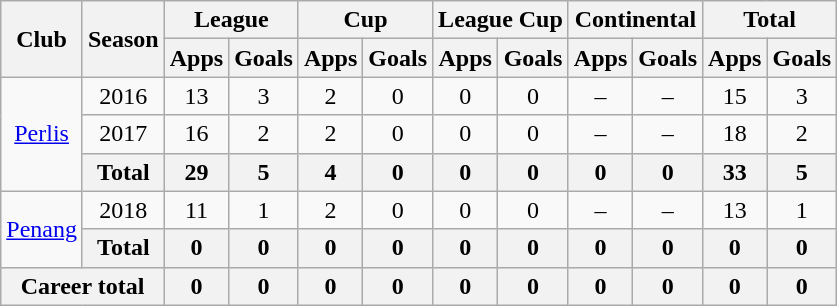<table class="wikitable" style="text-align: center;">
<tr>
<th rowspan="2">Club</th>
<th rowspan="2">Season</th>
<th colspan="2">League</th>
<th colspan="2">Cup</th>
<th colspan="2">League Cup</th>
<th colspan="2">Continental</th>
<th colspan="2">Total</th>
</tr>
<tr>
<th>Apps</th>
<th>Goals</th>
<th>Apps</th>
<th>Goals</th>
<th>Apps</th>
<th>Goals</th>
<th>Apps</th>
<th>Goals</th>
<th>Apps</th>
<th>Goals</th>
</tr>
<tr>
<td rowspan="3" valign="center"><a href='#'>Perlis</a></td>
<td>2016</td>
<td>13</td>
<td>3</td>
<td>2</td>
<td>0</td>
<td>0</td>
<td>0</td>
<td>–</td>
<td>–</td>
<td>15</td>
<td>3</td>
</tr>
<tr>
<td>2017</td>
<td>16</td>
<td>2</td>
<td>2</td>
<td>0</td>
<td>0</td>
<td>0</td>
<td>–</td>
<td>–</td>
<td>18</td>
<td>2</td>
</tr>
<tr>
<th>Total</th>
<th>29</th>
<th>5</th>
<th>4</th>
<th>0</th>
<th>0</th>
<th>0</th>
<th>0</th>
<th>0</th>
<th>33</th>
<th>5</th>
</tr>
<tr>
<td rowspan="2" valign="center"><a href='#'>Penang</a></td>
<td>2018</td>
<td>11</td>
<td>1</td>
<td>2</td>
<td>0</td>
<td>0</td>
<td>0</td>
<td>–</td>
<td>–</td>
<td>13</td>
<td>1</td>
</tr>
<tr>
<th>Total</th>
<th>0</th>
<th>0</th>
<th>0</th>
<th>0</th>
<th>0</th>
<th>0</th>
<th>0</th>
<th>0</th>
<th>0</th>
<th>0</th>
</tr>
<tr>
<th colspan=2>Career total</th>
<th>0</th>
<th>0</th>
<th>0</th>
<th>0</th>
<th>0</th>
<th>0</th>
<th>0</th>
<th>0</th>
<th>0</th>
<th>0</th>
</tr>
</table>
